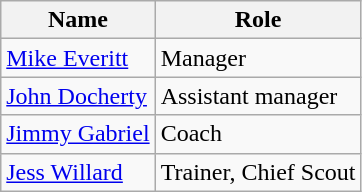<table class="wikitable">
<tr>
<th>Name</th>
<th>Role</th>
</tr>
<tr>
<td> <a href='#'>Mike Everitt</a></td>
<td>Manager</td>
</tr>
<tr>
<td> <a href='#'>John Docherty</a></td>
<td>Assistant manager</td>
</tr>
<tr>
<td> <a href='#'>Jimmy Gabriel</a></td>
<td>Coach</td>
</tr>
<tr>
<td> <a href='#'>Jess Willard</a></td>
<td>Trainer, Chief Scout</td>
</tr>
</table>
